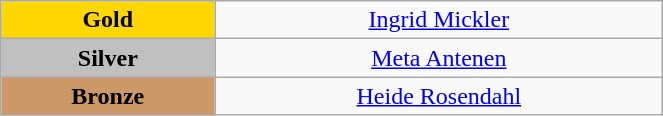<table class="wikitable" style="text-align:center; " width="35%">
<tr>
<td bgcolor="gold"><strong>Gold</strong></td>
<td><a href='#'>Ingrid Mickler</a><br>  <small><em></em></small></td>
</tr>
<tr>
<td bgcolor="silver"><strong>Silver</strong></td>
<td><a href='#'>Meta Antenen</a><br>  <small><em></em></small></td>
</tr>
<tr>
<td bgcolor="CC9966"><strong>Bronze</strong></td>
<td><a href='#'>Heide Rosendahl</a><br>  <small><em></em></small></td>
</tr>
</table>
